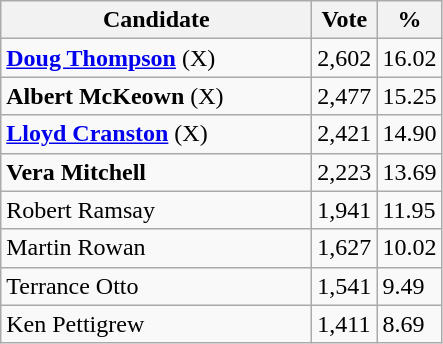<table class="wikitable">
<tr>
<th bgcolor="#DDDDFF" width="200px">Candidate</th>
<th bgcolor="#DDDDFF">Vote</th>
<th bgcolor="#DDDDFF">%</th>
</tr>
<tr>
<td><strong><a href='#'>Doug Thompson</a></strong> (X)</td>
<td>2,602</td>
<td>16.02</td>
</tr>
<tr>
<td><strong>Albert McKeown</strong> (X)</td>
<td>2,477</td>
<td>15.25</td>
</tr>
<tr>
<td><strong><a href='#'>Lloyd Cranston</a></strong> (X)</td>
<td>2,421</td>
<td>14.90</td>
</tr>
<tr>
<td><strong>Vera Mitchell</strong></td>
<td>2,223</td>
<td>13.69</td>
</tr>
<tr>
<td>Robert Ramsay</td>
<td>1,941</td>
<td>11.95</td>
</tr>
<tr>
<td>Martin Rowan</td>
<td>1,627</td>
<td>10.02</td>
</tr>
<tr>
<td>Terrance Otto</td>
<td>1,541</td>
<td>9.49</td>
</tr>
<tr>
<td>Ken Pettigrew</td>
<td>1,411</td>
<td>8.69</td>
</tr>
</table>
